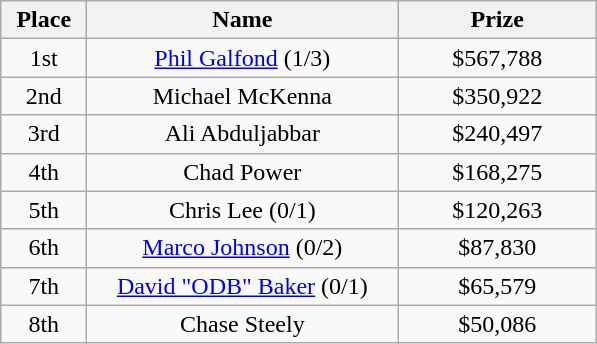<table class="wikitable">
<tr>
<th width="50">Place</th>
<th width="200">Name</th>
<th width="125">Prize</th>
</tr>
<tr>
<td align = "center">1st</td>
<td align = "center"><a href='#'>Phil Galfond</a> (1/3)</td>
<td align = "center">$567,788</td>
</tr>
<tr>
<td align = "center">2nd</td>
<td align = "center">Michael McKenna</td>
<td align = "center">$350,922</td>
</tr>
<tr>
<td align = "center">3rd</td>
<td align = "center">Ali Abduljabbar</td>
<td align = "center">$240,497</td>
</tr>
<tr>
<td align = "center">4th</td>
<td align = "center">Chad Power</td>
<td align = "center">$168,275</td>
</tr>
<tr>
<td align = "center">5th</td>
<td align = "center">Chris Lee (0/1)</td>
<td align = "center">$120,263</td>
</tr>
<tr>
<td align = "center">6th</td>
<td align = "center"><a href='#'>Marco Johnson</a> (0/2)</td>
<td align = "center">$87,830</td>
</tr>
<tr>
<td align = "center">7th</td>
<td align = "center"><a href='#'>David "ODB" Baker</a> (0/1)</td>
<td align = "center">$65,579</td>
</tr>
<tr>
<td align = "center">8th</td>
<td align = "center">Chase Steely</td>
<td align = "center">$50,086</td>
</tr>
</table>
